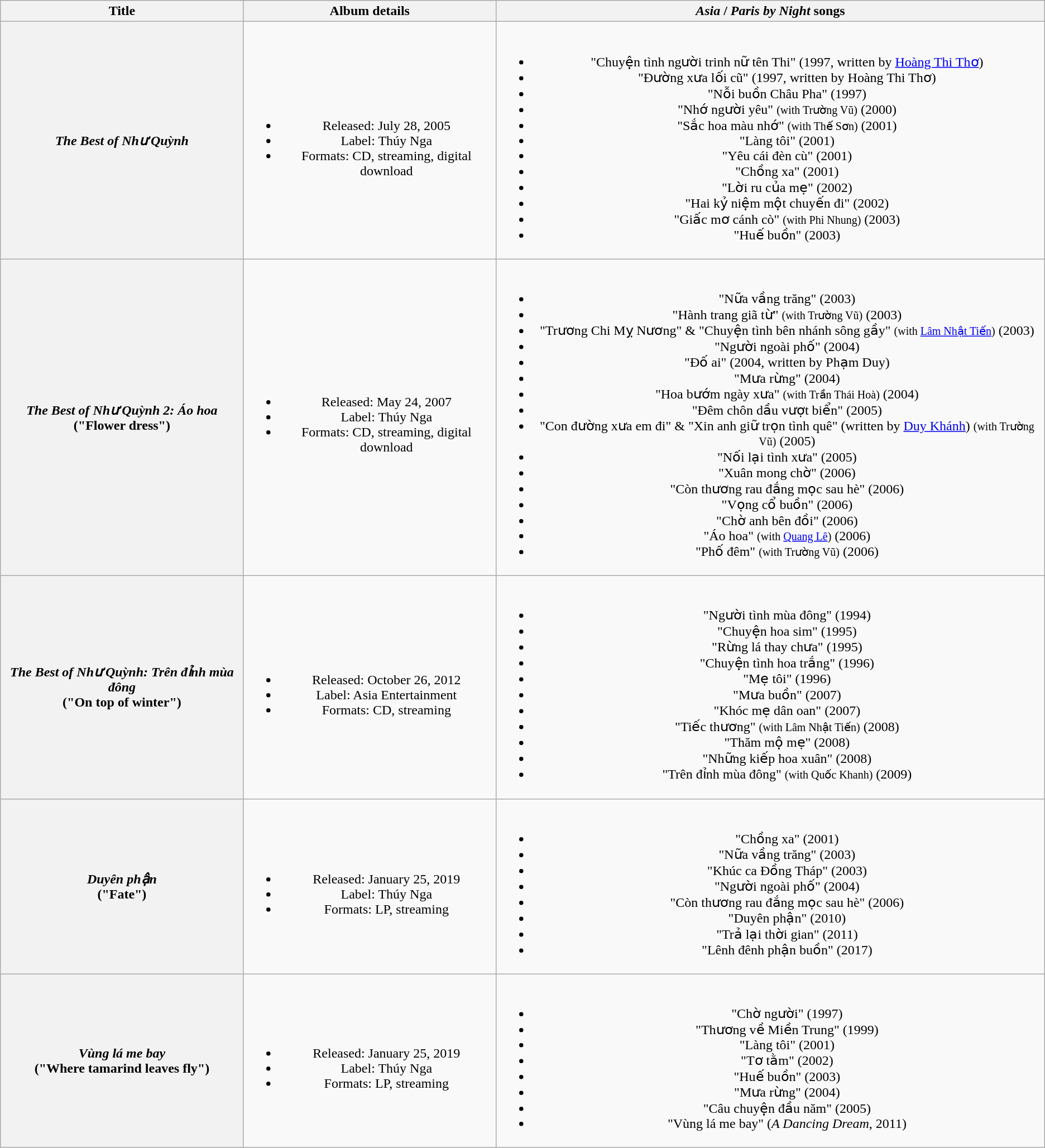<table class="wikitable plainrowheaders" style="text-align:center;">
<tr>
<th scope="col">Title</th>
<th scope="col">Album details</th>
<th scope="col"><em>Asia</em> / <em>Paris by Night</em> songs</th>
</tr>
<tr>
<th scope="row"><em>The Best of Như Quỳnh</em></th>
<td><br><ul><li>Released: July 28, 2005</li><li>Label: Thúy Nga</li><li>Formats: CD, streaming, digital download</li></ul></td>
<td><br><ul><li>"Chuyện tình người trinh nữ tên Thi" (1997, written by <a href='#'>Hoàng Thi Thơ</a>)</li><li>"Đường xưa lối cũ" (1997, written by Hoàng Thi Thơ)</li><li>"Nỗi buồn Châu Pha" (1997)</li><li>"Nhớ người yêu" <small>(with Trường Vũ)</small> (2000)</li><li>"Sắc hoa màu nhớ" <small>(with Thế Sơn)</small> (2001)</li><li>"Làng tôi" (2001)</li><li>"Yêu cái đèn cù" (2001)</li><li>"Chồng xa" (2001)</li><li>"Lời ru của mẹ" (2002)</li><li>"Hai kỷ niệm một chuyến đi" (2002)</li><li>"Giấc mơ cánh cò" <small>(with Phi Nhung)</small> (2003)</li><li>"Huế buồn" (2003)</li></ul></td>
</tr>
<tr>
<th scope="row"><em>The Best of Như Quỳnh 2: Áo hoa</em><br>("Flower dress")</th>
<td><br><ul><li>Released: May 24, 2007</li><li>Label: Thúy Nga</li><li>Formats: CD, streaming, digital download</li></ul></td>
<td><br><ul><li>"Nữa vầng trăng" (2003)</li><li>"Hành trang giã từ" <small>(with Trường Vũ)</small> (2003)</li><li> "Trương Chi Mỵ Nương" & "Chuyện tình bên nhánh sông gầy" <small>(with <a href='#'>Lâm Nhật Tiến</a>)</small> (2003)</li><li>"Người ngoài phố" (2004)</li><li>"Đố ai" (2004, written by Phạm Duy)</li><li>"Mưa rừng" (2004)</li><li>"Hoa bướm ngày xưa" <small>(with Trần Thái Hoà)</small> (2004)</li><li>"Đêm chôn dầu vượt biển" (2005)</li><li> "Con đường xưa em đi" & "Xin anh giữ trọn tình quê" (written by <a href='#'>Duy Khánh</a>) <small>(with Trường Vũ)</small> (2005)</li><li>"Nối lại tình xưa" (2005)</li><li>"Xuân mong chờ" (2006)</li><li>"Còn thương rau đắng mọc sau hè" (2006)</li><li>"Vọng cổ buồn" (2006)</li><li>"Chờ anh bên đồi" (2006)</li><li>"Áo hoa" <small>(with <a href='#'>Quang Lê</a>)</small> (2006)</li><li>"Phố đêm" <small>(with Trường Vũ)</small>  (2006)</li></ul></td>
</tr>
<tr>
<th scope="row"><em>The Best of Như Quỳnh: Trên đỉnh mùa đông</em><br>("On top of winter")</th>
<td><br><ul><li>Released: October 26, 2012</li><li>Label: Asia Entertainment</li><li>Formats: CD, streaming</li></ul></td>
<td><br><ul><li>"Người tình mùa đông" (1994)</li><li>"Chuyện hoa sim" (1995)</li><li>"Rừng lá thay chưa" (1995)</li><li>"Chuyện tình hoa trắng" (1996)</li><li>"Mẹ tôi" (1996)</li><li>"Mưa buồn" (2007)</li><li>"Khóc mẹ dân oan" (2007)</li><li>"Tiếc thương" <small>(with Lâm Nhật Tiến)</small> (2008)</li><li>"Thăm mộ mẹ" (2008)</li><li>"Những kiếp hoa xuân" (2008)</li><li>"Trên đỉnh mùa đông" <small>(with Quốc Khanh)</small> (2009)</li></ul></td>
</tr>
<tr>
<th scope="row"><em>Duyên phận</em><br>("Fate")</th>
<td><br><ul><li>Released: January 25, 2019</li><li>Label: Thúy Nga</li><li>Formats: LP, streaming</li></ul></td>
<td><br><ul><li>"Chồng xa" (2001)</li><li>"Nữa vầng trăng" (2003)</li><li>"Khúc ca Đồng Tháp" (2003)</li><li>"Người ngoài phố" (2004)</li><li>"Còn thương rau đắng mọc sau hè" (2006)</li><li>"Duyên phận" (2010)</li><li>"Trả lại thời gian" (2011)</li><li>"Lênh đênh phận buồn" (2017)</li></ul></td>
</tr>
<tr>
<th scope="row"><em>Vùng lá me bay</em><br>("Where tamarind leaves fly")</th>
<td><br><ul><li>Released: January 25, 2019</li><li>Label: Thúy Nga</li><li>Formats: LP, streaming</li></ul></td>
<td><br><ul><li>"Chờ người" (1997)</li><li>"Thương về Miền Trung" (1999)</li><li>"Làng tôi" (2001)</li><li>"Tơ tằm" (2002)</li><li>"Huế buồn" (2003)</li><li>"Mưa rừng" (2004)</li><li>"Câu chuyện đầu năm" (2005)</li><li>"Vùng lá me bay" (<em>A Dancing Dream</em>, 2011)</li></ul></td>
</tr>
</table>
